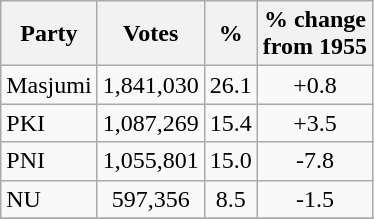<table class="wikitable" style="text-align:center">
<tr>
<th>Party</th>
<th>Votes</th>
<th>%</th>
<th>% change<br>from 1955</th>
</tr>
<tr>
<td align=left>Masjumi</td>
<td>1,841,030</td>
<td>26.1</td>
<td>+0.8</td>
</tr>
<tr>
<td align=left>PKI</td>
<td>1,087,269</td>
<td>15.4</td>
<td>+3.5</td>
</tr>
<tr>
<td align=left>PNI</td>
<td>1,055,801</td>
<td>15.0</td>
<td>-7.8</td>
</tr>
<tr>
<td align=left>NU</td>
<td>597,356</td>
<td>8.5</td>
<td>-1.5</td>
</tr>
<tr>
</tr>
</table>
